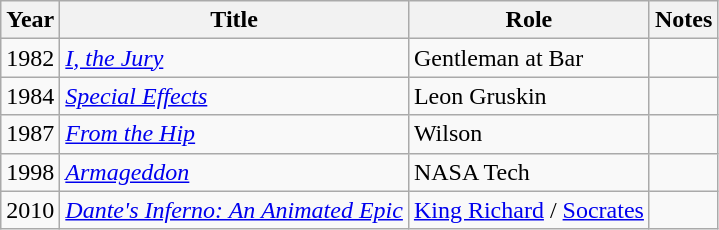<table class="wikitable sortable">
<tr>
<th>Year</th>
<th>Title</th>
<th>Role</th>
<th>Notes</th>
</tr>
<tr>
<td>1982</td>
<td><a href='#'><em>I, the Jury</em></a></td>
<td>Gentleman at Bar</td>
<td></td>
</tr>
<tr>
<td>1984</td>
<td><a href='#'><em>Special Effects</em></a></td>
<td>Leon Gruskin</td>
<td></td>
</tr>
<tr>
<td>1987</td>
<td><a href='#'><em>From the Hip</em></a></td>
<td>Wilson</td>
<td></td>
</tr>
<tr>
<td>1998</td>
<td><a href='#'><em>Armageddon</em></a></td>
<td>NASA Tech</td>
<td></td>
</tr>
<tr>
<td>2010</td>
<td><em><a href='#'>Dante's Inferno: An Animated Epic</a></em></td>
<td><a href='#'>King Richard</a> / <a href='#'>Socrates</a></td>
<td></td>
</tr>
</table>
